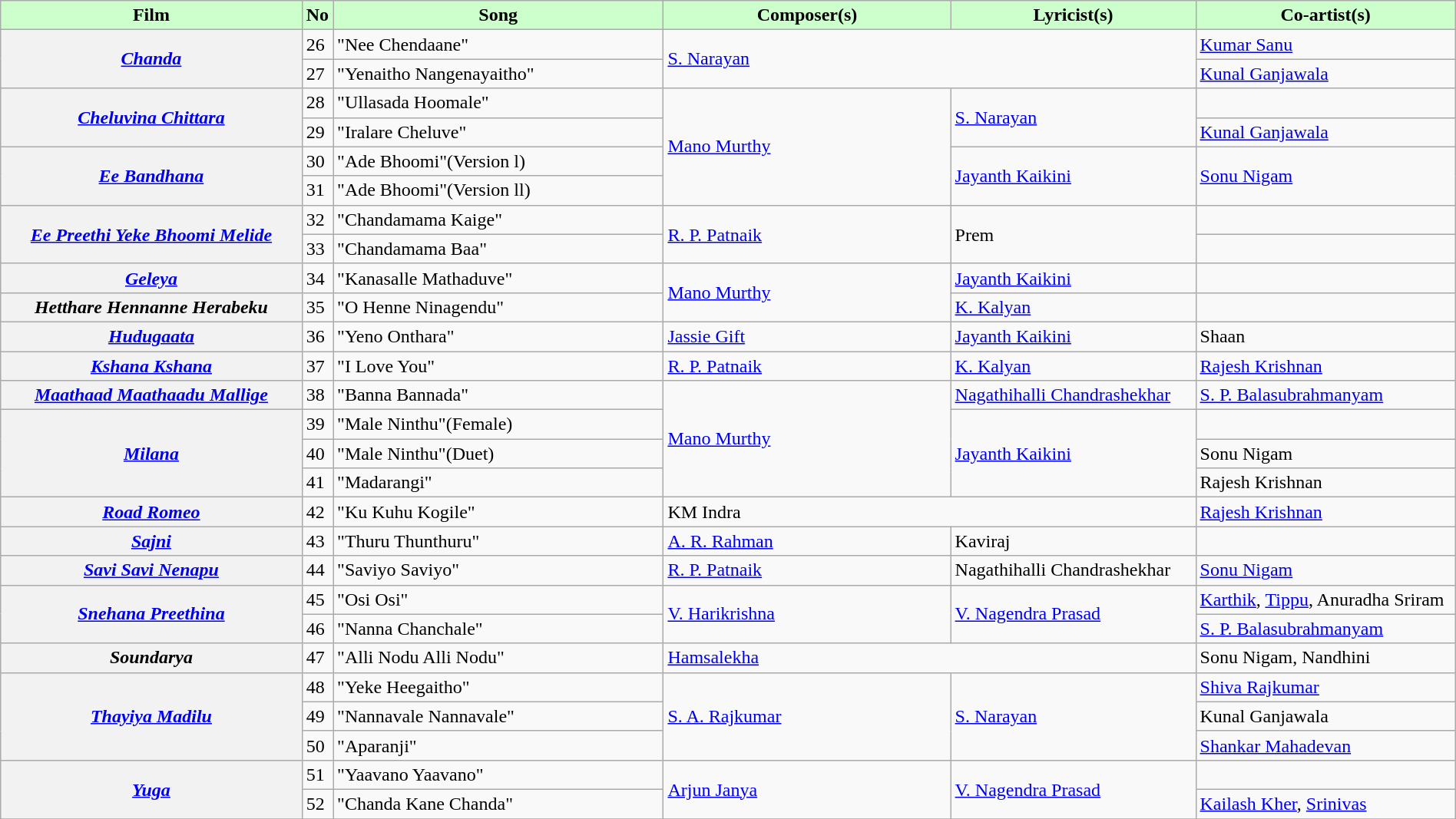<table class="wikitable plainrowheaders" width="100%" textcolor:#000;">
<tr style="background:#cfc; text-align:center;">
<td scope="col" width=21%><strong>Film</strong></td>
<td><strong>No</strong></td>
<td scope="col" width=23%><strong>Song</strong></td>
<td scope="col" width=20%><strong>Composer(s)</strong></td>
<td scope="col" width=17%><strong>Lyricist(s)</strong></td>
<td scope="col" width=18%><strong>Co-artist(s)</strong></td>
</tr>
<tr>
<th rowspan="2"><em><a href='#'>Chanda</a></em></th>
<td>26</td>
<td>"Nee Chendaane"</td>
<td colspan="2" rowspan="2"><a href='#'>S. Narayan</a></td>
<td><a href='#'>Kumar Sanu</a></td>
</tr>
<tr>
<td>27</td>
<td>"Yenaitho Nangenayaitho"</td>
<td><a href='#'>Kunal Ganjawala</a></td>
</tr>
<tr>
<th rowspan="2"><em><a href='#'>Cheluvina Chittara</a></em></th>
<td>28</td>
<td>"Ullasada Hoomale"</td>
<td rowspan="4"><a href='#'>Mano Murthy</a></td>
<td rowspan="2"><a href='#'>S. Narayan</a></td>
<td></td>
</tr>
<tr>
<td>29</td>
<td>"Iralare Cheluve"</td>
<td><a href='#'>Kunal Ganjawala</a></td>
</tr>
<tr>
<th rowspan="2"><em><a href='#'>Ee Bandhana</a></em></th>
<td>30</td>
<td>"Ade Bhoomi"(Version l)</td>
<td rowspan="2"><a href='#'>Jayanth Kaikini</a></td>
<td rowspan="2"><a href='#'>Sonu Nigam</a></td>
</tr>
<tr>
<td>31</td>
<td>"Ade Bhoomi"(Version ll)</td>
</tr>
<tr>
<th rowspan="2"><em><a href='#'>Ee Preethi Yeke Bhoomi Melide</a></em></th>
<td>32</td>
<td>"Chandamama Kaige"</td>
<td rowspan="2"><a href='#'>R. P. Patnaik</a></td>
<td rowspan="2">Prem</td>
<td></td>
</tr>
<tr>
<td>33</td>
<td>"Chandamama Baa"</td>
<td></td>
</tr>
<tr>
<th><em><a href='#'>Geleya</a></em></th>
<td>34</td>
<td>"Kanasalle Mathaduve"</td>
<td rowspan="2"><a href='#'>Mano Murthy</a></td>
<td><a href='#'>Jayanth Kaikini</a></td>
<td></td>
</tr>
<tr>
<th><em>Hetthare Hennanne Herabeku</em></th>
<td>35</td>
<td>"O Henne Ninagendu"</td>
<td><a href='#'>K. Kalyan</a></td>
<td></td>
</tr>
<tr>
<th><em><a href='#'>Hudugaata</a></em></th>
<td>36</td>
<td>"Yeno Onthara"</td>
<td><a href='#'>Jassie Gift</a></td>
<td><a href='#'>Jayanth Kaikini</a></td>
<td>Shaan</td>
</tr>
<tr>
<th><em><a href='#'>Kshana Kshana</a></em></th>
<td>37</td>
<td>"I Love You"</td>
<td><a href='#'>R. P. Patnaik</a></td>
<td><a href='#'>K. Kalyan</a></td>
<td><a href='#'>Rajesh Krishnan</a></td>
</tr>
<tr>
<th><em><a href='#'>Maathaad Maathaadu Mallige</a></em></th>
<td>38</td>
<td>"Banna Bannada"</td>
<td rowspan="4"><a href='#'>Mano Murthy</a></td>
<td><a href='#'>Nagathihalli Chandrashekhar</a></td>
<td><a href='#'>S. P. Balasubrahmanyam</a></td>
</tr>
<tr>
<th rowspan="3"><a href='#'><em>Milana</em></a></th>
<td>39</td>
<td>"Male Ninthu"(Female)</td>
<td rowspan="3"><a href='#'>Jayanth Kaikini</a></td>
<td></td>
</tr>
<tr>
<td>40</td>
<td>"Male Ninthu"(Duet)</td>
<td>Sonu Nigam</td>
</tr>
<tr>
<td>41</td>
<td>"Madarangi"</td>
<td>Rajesh Krishnan</td>
</tr>
<tr>
<th><em><a href='#'>Road Romeo</a></em></th>
<td>42</td>
<td>"Ku Kuhu Kogile"</td>
<td colspan="2">KM Indra</td>
<td><a href='#'>Rajesh Krishnan</a></td>
</tr>
<tr>
<th><em><a href='#'>Sajni</a></em></th>
<td>43</td>
<td>"Thuru Thunthuru"</td>
<td><a href='#'>A. R. Rahman</a></td>
<td>Kaviraj</td>
<td></td>
</tr>
<tr>
<th><em><a href='#'>Savi Savi Nenapu</a></em></th>
<td>44</td>
<td>"Saviyo Saviyo"</td>
<td><a href='#'>R. P. Patnaik</a></td>
<td>Nagathihalli Chandrashekhar</td>
<td><a href='#'>Sonu Nigam</a></td>
</tr>
<tr>
<th rowspan="2"><em><a href='#'>Snehana Preethina</a></em></th>
<td>45</td>
<td>"Osi Osi"</td>
<td rowspan="2"><a href='#'>V. Harikrishna</a></td>
<td rowspan="2"><a href='#'>V. Nagendra Prasad</a></td>
<td><a href='#'>Karthik</a>, <a href='#'>Tippu</a>, Anuradha Sriram</td>
</tr>
<tr>
<td>46</td>
<td>"Nanna Chanchale"</td>
<td><a href='#'>S. P. Balasubrahmanyam</a></td>
</tr>
<tr>
<th><em>Soundarya</em></th>
<td>47</td>
<td>"Alli Nodu Alli Nodu"</td>
<td colspan="2"><a href='#'>Hamsalekha</a></td>
<td>Sonu Nigam, Nandhini</td>
</tr>
<tr>
<th rowspan="3"><em><a href='#'>Thayiya Madilu</a></em></th>
<td>48</td>
<td>"Yeke Heegaitho"</td>
<td rowspan="3"><a href='#'>S. A. Rajkumar</a></td>
<td rowspan="3"><a href='#'>S. Narayan</a></td>
<td><a href='#'>Shiva Rajkumar</a></td>
</tr>
<tr>
<td>49</td>
<td>"Nannavale Nannavale"</td>
<td>Kunal Ganjawala</td>
</tr>
<tr>
<td>50</td>
<td>"Aparanji"</td>
<td><a href='#'>Shankar Mahadevan</a></td>
</tr>
<tr>
<th rowspan="2"><em><a href='#'>Yuga</a></em></th>
<td>51</td>
<td>"Yaavano Yaavano"</td>
<td rowspan="2"><a href='#'>Arjun Janya</a></td>
<td rowspan="2"><a href='#'>V. Nagendra Prasad</a></td>
<td></td>
</tr>
<tr>
<td>52</td>
<td>"Chanda Kane Chanda"</td>
<td><a href='#'>Kailash Kher</a>, <a href='#'>Srinivas</a></td>
</tr>
<tr>
</tr>
</table>
